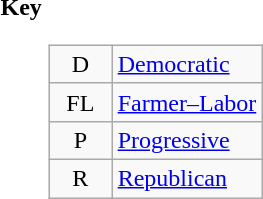<table>
<tr valign=top>
<th>Key</th>
<td><br><table class=wikitable>
<tr>
<td align=center width=35px >D</td>
<td><a href='#'>Democratic</a></td>
</tr>
<tr>
<td align=center width=35px >FL</td>
<td><a href='#'>Farmer–Labor</a></td>
</tr>
<tr>
<td align=center width=35px >P</td>
<td><a href='#'>Progressive</a></td>
</tr>
<tr>
<td align=center width=35px >R</td>
<td><a href='#'>Republican</a></td>
</tr>
</table>
</td>
</tr>
</table>
